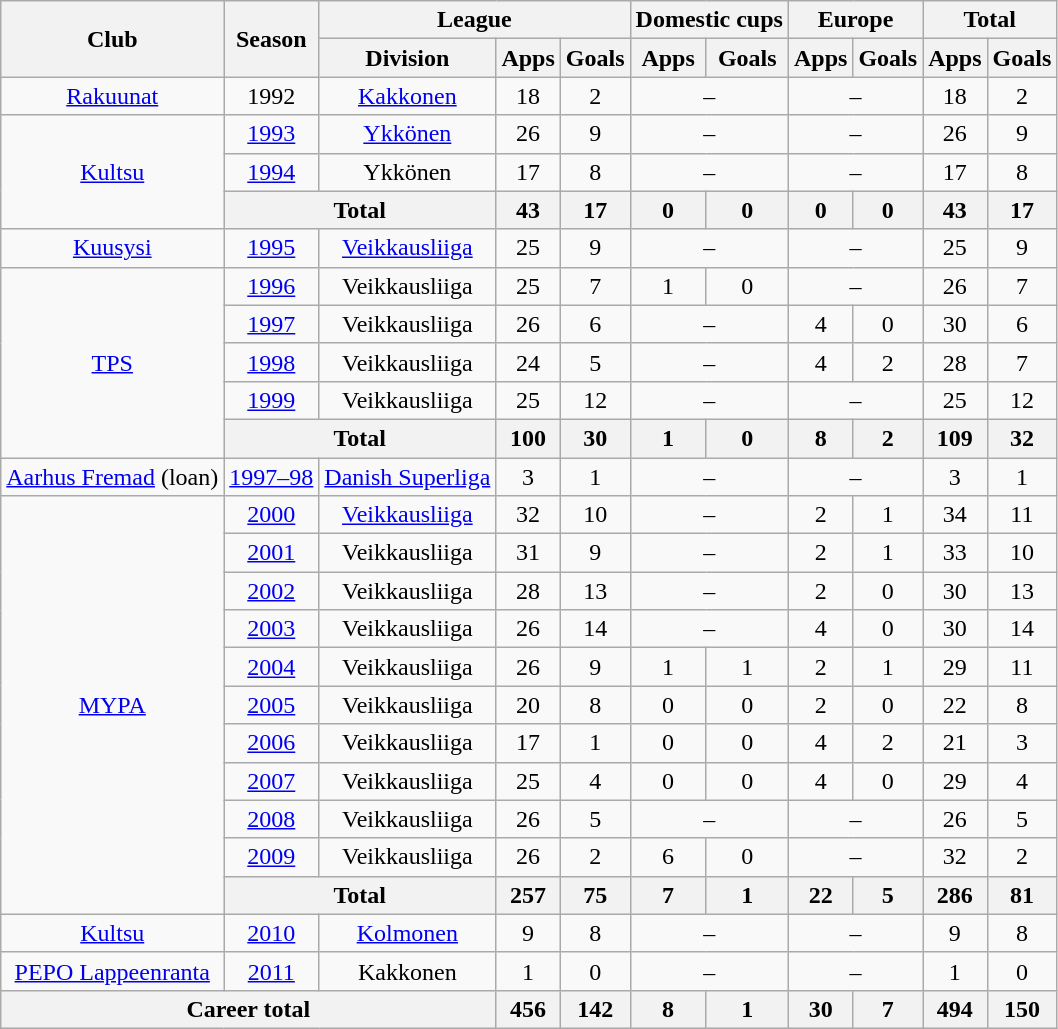<table class="wikitable" style="text-align:center">
<tr>
<th rowspan="2">Club</th>
<th rowspan="2">Season</th>
<th colspan="3">League</th>
<th colspan="2">Domestic cups</th>
<th colspan="2">Europe</th>
<th colspan="2">Total</th>
</tr>
<tr>
<th>Division</th>
<th>Apps</th>
<th>Goals</th>
<th>Apps</th>
<th>Goals</th>
<th>Apps</th>
<th>Goals</th>
<th>Apps</th>
<th>Goals</th>
</tr>
<tr>
<td><a href='#'>Rakuunat</a></td>
<td>1992</td>
<td><a href='#'>Kakkonen</a></td>
<td>18</td>
<td>2</td>
<td colspan=2>–</td>
<td colspan=2>–</td>
<td>18</td>
<td>2</td>
</tr>
<tr>
<td rowspan=3><a href='#'>Kultsu</a></td>
<td><a href='#'>1993</a></td>
<td><a href='#'>Ykkönen</a></td>
<td>26</td>
<td>9</td>
<td colspan=2>–</td>
<td colspan=2>–</td>
<td>26</td>
<td>9</td>
</tr>
<tr>
<td><a href='#'>1994</a></td>
<td>Ykkönen</td>
<td>17</td>
<td>8</td>
<td colspan=2>–</td>
<td colspan=2>–</td>
<td>17</td>
<td>8</td>
</tr>
<tr>
<th colspan=2>Total</th>
<th>43</th>
<th>17</th>
<th>0</th>
<th>0</th>
<th>0</th>
<th>0</th>
<th>43</th>
<th>17</th>
</tr>
<tr>
<td><a href='#'>Kuusysi</a></td>
<td><a href='#'>1995</a></td>
<td><a href='#'>Veikkausliiga</a></td>
<td>25</td>
<td>9</td>
<td colspan=2>–</td>
<td colspan=2>–</td>
<td>25</td>
<td>9</td>
</tr>
<tr>
<td rowspan=5><a href='#'>TPS</a></td>
<td><a href='#'>1996</a></td>
<td>Veikkausliiga</td>
<td>25</td>
<td>7</td>
<td>1</td>
<td>0</td>
<td colspan=2>–</td>
<td>26</td>
<td>7</td>
</tr>
<tr>
<td><a href='#'>1997</a></td>
<td>Veikkausliiga</td>
<td>26</td>
<td>6</td>
<td colspan=2>–</td>
<td>4</td>
<td>0</td>
<td>30</td>
<td>6</td>
</tr>
<tr>
<td><a href='#'>1998</a></td>
<td>Veikkausliiga</td>
<td>24</td>
<td>5</td>
<td colspan=2>–</td>
<td>4</td>
<td>2</td>
<td>28</td>
<td>7</td>
</tr>
<tr>
<td><a href='#'>1999</a></td>
<td>Veikkausliiga</td>
<td>25</td>
<td>12</td>
<td colspan=2>–</td>
<td colspan=2>–</td>
<td>25</td>
<td>12</td>
</tr>
<tr>
<th colspan=2>Total</th>
<th>100</th>
<th>30</th>
<th>1</th>
<th>0</th>
<th>8</th>
<th>2</th>
<th>109</th>
<th>32</th>
</tr>
<tr>
<td><a href='#'>Aarhus Fremad</a> (loan)</td>
<td><a href='#'>1997–98</a></td>
<td><a href='#'>Danish Superliga</a></td>
<td>3</td>
<td>1</td>
<td colspan=2>–</td>
<td colspan=2>–</td>
<td>3</td>
<td>1</td>
</tr>
<tr>
<td rowspan=11><a href='#'>MYPA</a></td>
<td><a href='#'>2000</a></td>
<td><a href='#'>Veikkausliiga</a></td>
<td>32</td>
<td>10</td>
<td colspan=2>–</td>
<td>2</td>
<td>1</td>
<td>34</td>
<td>11</td>
</tr>
<tr>
<td><a href='#'>2001</a></td>
<td>Veikkausliiga</td>
<td>31</td>
<td>9</td>
<td colspan=2>–</td>
<td>2</td>
<td>1</td>
<td>33</td>
<td>10</td>
</tr>
<tr>
<td><a href='#'>2002</a></td>
<td>Veikkausliiga</td>
<td>28</td>
<td>13</td>
<td colspan=2>–</td>
<td>2</td>
<td>0</td>
<td>30</td>
<td>13</td>
</tr>
<tr>
<td><a href='#'>2003</a></td>
<td>Veikkausliiga</td>
<td>26</td>
<td>14</td>
<td colspan=2>–</td>
<td>4</td>
<td>0</td>
<td>30</td>
<td>14</td>
</tr>
<tr>
<td><a href='#'>2004</a></td>
<td>Veikkausliiga</td>
<td>26</td>
<td>9</td>
<td>1</td>
<td>1</td>
<td>2</td>
<td>1</td>
<td>29</td>
<td>11</td>
</tr>
<tr>
<td><a href='#'>2005</a></td>
<td>Veikkausliiga</td>
<td>20</td>
<td>8</td>
<td>0</td>
<td>0</td>
<td>2</td>
<td>0</td>
<td>22</td>
<td>8</td>
</tr>
<tr>
<td><a href='#'>2006</a></td>
<td>Veikkausliiga</td>
<td>17</td>
<td>1</td>
<td>0</td>
<td>0</td>
<td>4</td>
<td>2</td>
<td>21</td>
<td>3</td>
</tr>
<tr>
<td><a href='#'>2007</a></td>
<td>Veikkausliiga</td>
<td>25</td>
<td>4</td>
<td>0</td>
<td>0</td>
<td>4</td>
<td>0</td>
<td>29</td>
<td>4</td>
</tr>
<tr>
<td><a href='#'>2008</a></td>
<td>Veikkausliiga</td>
<td>26</td>
<td>5</td>
<td colspan=2>–</td>
<td colspan=2>–</td>
<td>26</td>
<td>5</td>
</tr>
<tr>
<td><a href='#'>2009</a></td>
<td>Veikkausliiga</td>
<td>26</td>
<td>2</td>
<td>6</td>
<td>0</td>
<td colspan=2>–</td>
<td>32</td>
<td>2</td>
</tr>
<tr>
<th colspan=2>Total</th>
<th>257</th>
<th>75</th>
<th>7</th>
<th>1</th>
<th>22</th>
<th>5</th>
<th>286</th>
<th>81</th>
</tr>
<tr>
<td><a href='#'>Kultsu</a></td>
<td><a href='#'>2010</a></td>
<td><a href='#'>Kolmonen</a></td>
<td>9</td>
<td>8</td>
<td colspan=2>–</td>
<td colspan=2>–</td>
<td>9</td>
<td>8</td>
</tr>
<tr>
<td><a href='#'>PEPO Lappeenranta</a></td>
<td><a href='#'>2011</a></td>
<td>Kakkonen</td>
<td>1</td>
<td>0</td>
<td colspan=2>–</td>
<td colspan=2>–</td>
<td>1</td>
<td>0</td>
</tr>
<tr>
<th colspan="3">Career total</th>
<th>456</th>
<th>142</th>
<th>8</th>
<th>1</th>
<th>30</th>
<th>7</th>
<th>494</th>
<th>150</th>
</tr>
</table>
